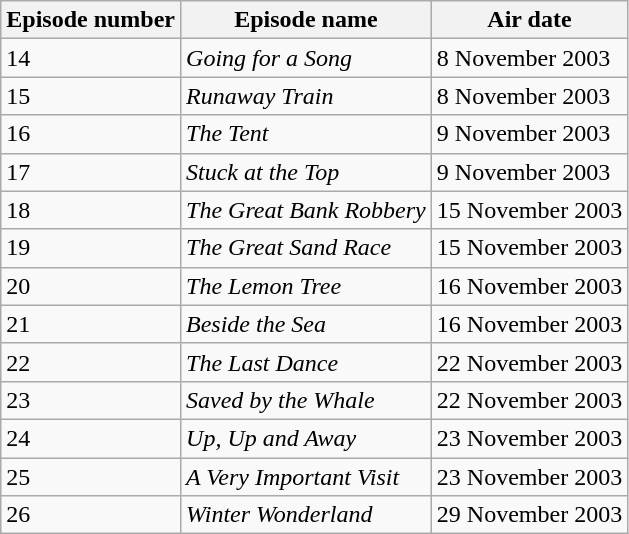<table class="wikitable">
<tr>
<th>Episode number</th>
<th>Episode name</th>
<th>Air date</th>
</tr>
<tr>
<td>14</td>
<td><em>Going for a Song</em></td>
<td>8 November 2003</td>
</tr>
<tr>
<td>15</td>
<td><em>Runaway Train</em></td>
<td>8 November 2003</td>
</tr>
<tr>
<td>16</td>
<td><em>The Tent</em></td>
<td>9 November 2003</td>
</tr>
<tr>
<td>17</td>
<td><em>Stuck at the Top</em></td>
<td>9 November 2003</td>
</tr>
<tr>
<td>18</td>
<td><em>The Great Bank Robbery</em></td>
<td>15 November 2003</td>
</tr>
<tr>
<td>19</td>
<td><em>The Great Sand Race</em></td>
<td>15 November 2003</td>
</tr>
<tr>
<td>20</td>
<td><em>The Lemon Tree</em></td>
<td>16 November 2003</td>
</tr>
<tr>
<td>21</td>
<td><em>Beside the Sea</em></td>
<td>16 November 2003</td>
</tr>
<tr>
<td>22</td>
<td><em>The Last Dance</em></td>
<td>22 November 2003</td>
</tr>
<tr>
<td>23</td>
<td><em>Saved by the Whale</em></td>
<td>22 November 2003</td>
</tr>
<tr>
<td>24</td>
<td><em>Up, Up and Away</em></td>
<td>23 November 2003</td>
</tr>
<tr>
<td>25</td>
<td><em>A Very Important Visit</em></td>
<td>23 November 2003</td>
</tr>
<tr>
<td>26</td>
<td><em>Winter Wonderland</em></td>
<td>29 November 2003</td>
</tr>
</table>
